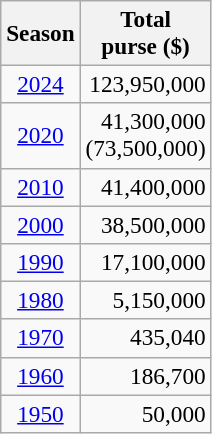<table class="wikitable" style="font-size:97%;">
<tr>
<th>Season</th>
<th>Total<br>purse ($)</th>
</tr>
<tr>
<td align=center><a href='#'>2024</a></td>
<td align=right>123,950,000</td>
</tr>
<tr>
<td align=center><a href='#'>2020</a></td>
<td align=right>41,300,000<br>(73,500,000)</td>
</tr>
<tr>
<td align=center><a href='#'>2010</a></td>
<td align=right>41,400,000</td>
</tr>
<tr>
<td align=center><a href='#'>2000</a></td>
<td align=right>38,500,000</td>
</tr>
<tr>
<td align=center><a href='#'>1990</a></td>
<td align=right>17,100,000</td>
</tr>
<tr>
<td align=center><a href='#'>1980</a></td>
<td align=right>5,150,000</td>
</tr>
<tr>
<td align=center><a href='#'>1970</a></td>
<td align=right>435,040</td>
</tr>
<tr>
<td align=center><a href='#'>1960</a></td>
<td align=right>186,700</td>
</tr>
<tr>
<td align=center><a href='#'>1950</a></td>
<td align=right>50,000</td>
</tr>
</table>
